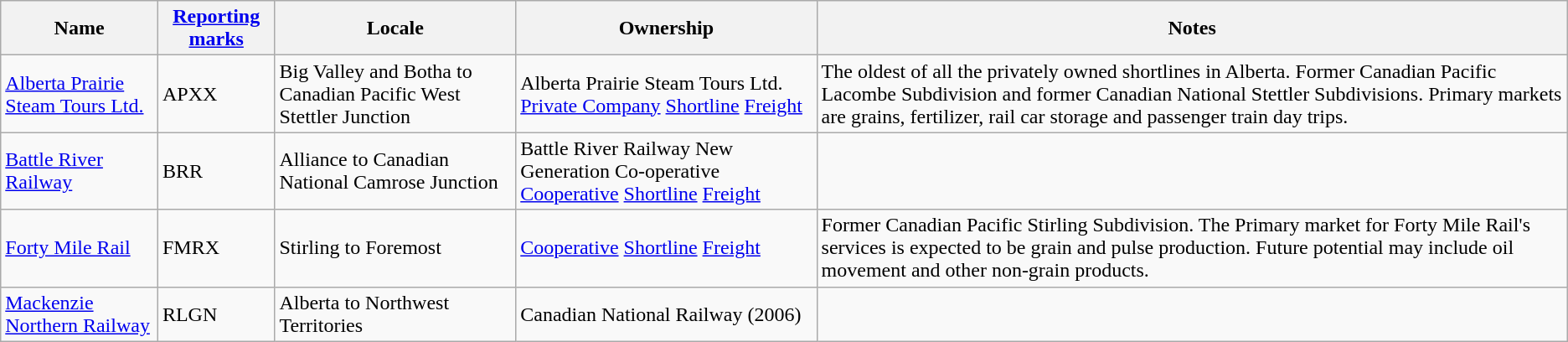<table class="wikitable sortable" border="1">
<tr>
<th>Name</th>
<th><a href='#'>Reporting marks</a></th>
<th>Locale</th>
<th>Ownership</th>
<th>Notes</th>
</tr>
<tr>
<td><a href='#'>Alberta Prairie Steam Tours Ltd.</a></td>
<td>APXX</td>
<td>Big Valley and Botha to Canadian Pacific West Stettler Junction</td>
<td>Alberta Prairie Steam Tours Ltd. <a href='#'>Private Company</a> <a href='#'>Shortline</a> <a href='#'>Freight</a></td>
<td>The oldest of all the privately owned shortlines in Alberta. Former Canadian Pacific Lacombe Subdivision and former Canadian National Stettler Subdivisions. Primary markets are grains, fertilizer, rail car storage and passenger train day trips.</td>
</tr>
<tr>
<td><a href='#'>Battle River Railway</a></td>
<td>BRR</td>
<td>Alliance to Canadian National Camrose Junction</td>
<td>Battle River Railway New Generation Co-operative <a href='#'>Cooperative</a> <a href='#'>Shortline</a> <a href='#'>Freight</a></td>
<td></td>
</tr>
<tr>
<td><a href='#'>Forty Mile Rail</a></td>
<td>FMRX</td>
<td>Stirling to Foremost</td>
<td><a href='#'>Cooperative</a> <a href='#'>Shortline</a> <a href='#'>Freight</a></td>
<td>Former Canadian Pacific Stirling Subdivision. The Primary market for Forty Mile Rail's services is expected to be grain and pulse production. Future potential may include oil movement and other non-grain products.</td>
</tr>
<tr>
<td><a href='#'>Mackenzie Northern Railway</a></td>
<td>RLGN</td>
<td>Alberta to Northwest Territories</td>
<td>Canadian National Railway (2006)</td>
<td></td>
</tr>
</table>
